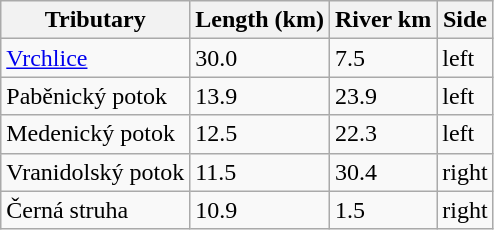<table class="wikitable">
<tr>
<th>Tributary</th>
<th>Length (km)</th>
<th>River km</th>
<th>Side</th>
</tr>
<tr>
<td><a href='#'>Vrchlice</a></td>
<td>30.0</td>
<td>7.5</td>
<td>left</td>
</tr>
<tr>
<td>Paběnický potok</td>
<td>13.9</td>
<td>23.9</td>
<td>left</td>
</tr>
<tr>
<td>Medenický potok</td>
<td>12.5</td>
<td>22.3</td>
<td>left</td>
</tr>
<tr>
<td>Vranidolský potok</td>
<td>11.5</td>
<td>30.4</td>
<td>right</td>
</tr>
<tr>
<td>Černá struha</td>
<td>10.9</td>
<td>1.5</td>
<td>right</td>
</tr>
</table>
